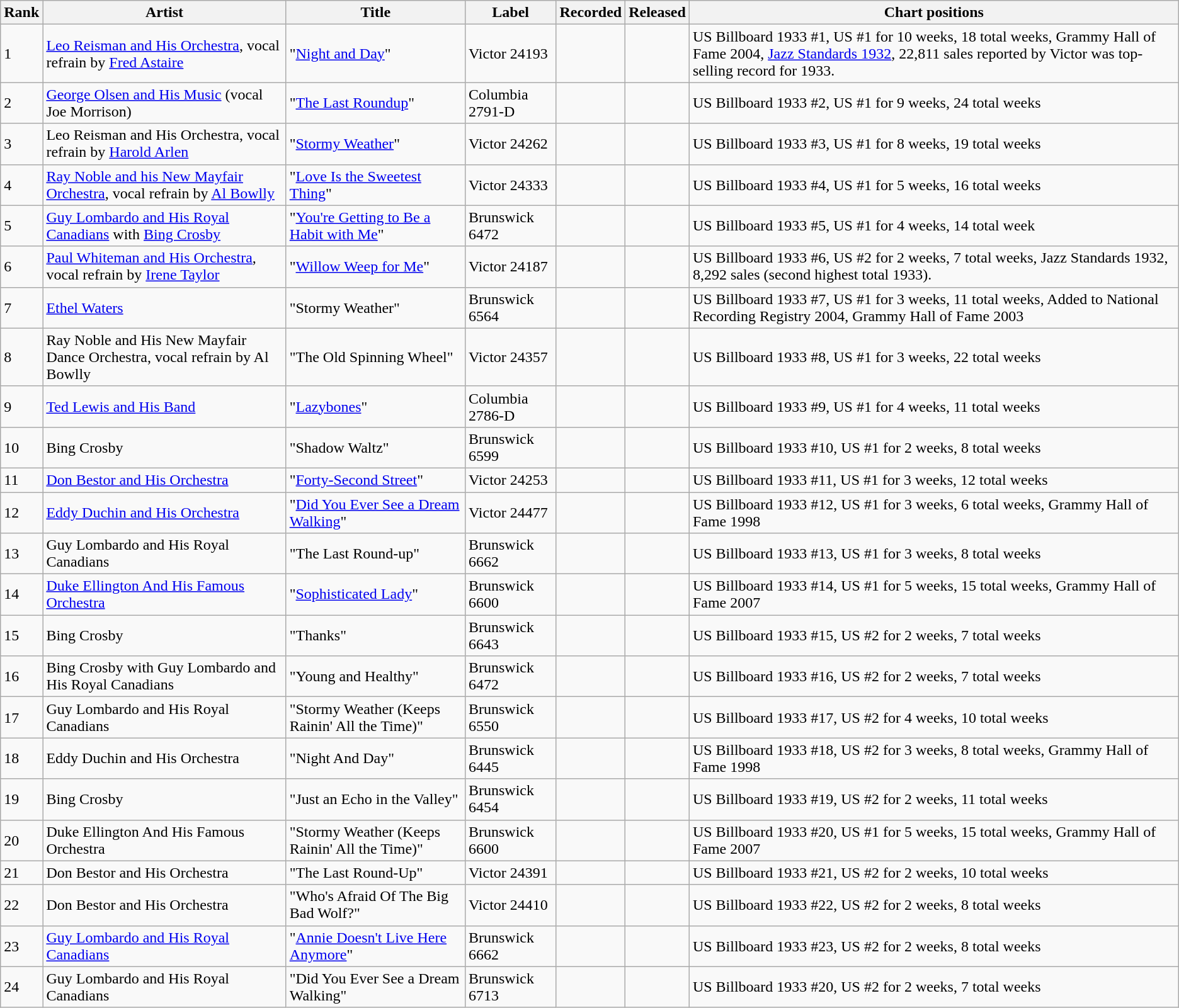<table class="wikitable">
<tr>
<th>Rank</th>
<th>Artist</th>
<th>Title</th>
<th>Label</th>
<th>Recorded</th>
<th>Released</th>
<th>Chart positions</th>
</tr>
<tr>
<td>1</td>
<td><a href='#'>Leo Reisman and His Orchestra</a>, vocal refrain by <a href='#'>Fred Astaire</a></td>
<td>"<a href='#'>Night and Day</a>"</td>
<td>Victor 24193</td>
<td></td>
<td></td>
<td>US Billboard 1933 #1, US #1 for 10 weeks, 18 total weeks, Grammy Hall of Fame 2004, <a href='#'>Jazz Standards 1932</a>, 22,811 sales reported by Victor was top-selling record for 1933.</td>
</tr>
<tr>
<td>2</td>
<td><a href='#'>George Olsen and His Music</a> (vocal Joe Morrison)</td>
<td>"<a href='#'>The Last Roundup</a>"</td>
<td>Columbia 2791-D</td>
<td></td>
<td></td>
<td>US Billboard 1933 #2, US #1 for 9 weeks, 24 total weeks</td>
</tr>
<tr>
<td>3</td>
<td>Leo Reisman and His Orchestra, vocal refrain by <a href='#'>Harold Arlen</a></td>
<td>"<a href='#'>Stormy Weather</a>"</td>
<td>Victor 24262</td>
<td></td>
<td></td>
<td>US Billboard 1933 #3, US #1 for 8 weeks, 19 total weeks</td>
</tr>
<tr>
<td>4</td>
<td><a href='#'>Ray Noble and his New Mayfair Orchestra</a>, vocal refrain by <a href='#'>Al Bowlly</a></td>
<td>"<a href='#'>Love Is the Sweetest Thing</a>"</td>
<td>Victor 24333</td>
<td></td>
<td></td>
<td>US Billboard 1933 #4, US #1 for 5 weeks, 16 total weeks</td>
</tr>
<tr>
<td>5</td>
<td><a href='#'>Guy Lombardo and His Royal Canadians</a> with <a href='#'>Bing Crosby</a></td>
<td>"<a href='#'>You're Getting to Be a Habit with Me</a>"</td>
<td>Brunswick 6472</td>
<td></td>
<td></td>
<td>US Billboard 1933 #5, US #1 for 4 weeks, 14 total week</td>
</tr>
<tr>
<td>6</td>
<td><a href='#'>Paul Whiteman and His Orchestra</a>, vocal refrain by <a href='#'>Irene Taylor</a></td>
<td>"<a href='#'>Willow Weep for Me</a>"</td>
<td>Victor 24187</td>
<td></td>
<td></td>
<td>US Billboard 1933 #6, US #2 for 2 weeks, 7 total weeks, Jazz Standards 1932, 8,292 sales (second highest total 1933).</td>
</tr>
<tr>
<td>7</td>
<td><a href='#'>Ethel Waters</a></td>
<td>"Stormy Weather"</td>
<td>Brunswick 6564</td>
<td></td>
<td></td>
<td>US Billboard 1933 #7, US #1 for 3 weeks, 11 total weeks, Added to National Recording Registry 2004, Grammy Hall of Fame 2003</td>
</tr>
<tr>
<td>8</td>
<td>Ray Noble and His New Mayfair Dance Orchestra, vocal refrain by Al Bowlly</td>
<td>"The Old Spinning Wheel"</td>
<td>Victor 24357</td>
<td></td>
<td></td>
<td>US Billboard 1933 #8, US #1 for 3 weeks, 22 total weeks</td>
</tr>
<tr>
<td>9</td>
<td><a href='#'>Ted Lewis and His Band</a></td>
<td>"<a href='#'>Lazybones</a>"</td>
<td>Columbia 2786-D</td>
<td></td>
<td></td>
<td>US Billboard 1933 #9, US #1 for 4 weeks, 11 total weeks</td>
</tr>
<tr>
<td>10</td>
<td>Bing Crosby</td>
<td>"Shadow Waltz"</td>
<td>Brunswick 6599</td>
<td></td>
<td></td>
<td>US Billboard 1933 #10, US #1 for 2 weeks, 8 total weeks</td>
</tr>
<tr>
<td>11</td>
<td><a href='#'>Don Bestor and His Orchestra</a></td>
<td>"<a href='#'>Forty-Second Street</a>"</td>
<td>Victor 24253</td>
<td></td>
<td></td>
<td>US Billboard 1933 #11, US #1 for 3 weeks, 12 total weeks</td>
</tr>
<tr>
<td>12</td>
<td><a href='#'>Eddy Duchin and His Orchestra</a></td>
<td>"<a href='#'>Did You Ever See a Dream Walking</a>"</td>
<td>Victor 24477</td>
<td></td>
<td></td>
<td>US Billboard 1933 #12, US #1 for 3 weeks, 6 total weeks, Grammy Hall of Fame 1998</td>
</tr>
<tr>
<td>13</td>
<td>Guy Lombardo and His Royal Canadians</td>
<td>"The Last Round-up"</td>
<td>Brunswick 6662</td>
<td></td>
<td></td>
<td>US Billboard 1933 #13, US #1 for 3 weeks, 8 total weeks</td>
</tr>
<tr>
<td>14</td>
<td><a href='#'>Duke Ellington And His Famous Orchestra</a></td>
<td>"<a href='#'>Sophisticated Lady</a>"</td>
<td>Brunswick 6600</td>
<td></td>
<td></td>
<td>US Billboard 1933 #14, US #1 for 5 weeks, 15 total weeks, Grammy Hall of Fame 2007</td>
</tr>
<tr>
<td>15</td>
<td>Bing Crosby</td>
<td>"Thanks"</td>
<td>Brunswick 6643</td>
<td></td>
<td></td>
<td>US Billboard 1933 #15, US #2 for 2 weeks, 7 total weeks</td>
</tr>
<tr>
<td>16</td>
<td>Bing Crosby with Guy Lombardo and His Royal Canadians</td>
<td>"Young and Healthy"</td>
<td>Brunswick 6472</td>
<td></td>
<td></td>
<td>US Billboard 1933 #16, US #2 for 2 weeks, 7 total weeks</td>
</tr>
<tr>
<td>17</td>
<td>Guy Lombardo and His Royal Canadians</td>
<td>"Stormy Weather (Keeps Rainin' All the Time)"</td>
<td>Brunswick 6550</td>
<td></td>
<td></td>
<td>US Billboard 1933 #17, US #2 for 4 weeks, 10 total weeks</td>
</tr>
<tr>
<td>18</td>
<td>Eddy Duchin and His Orchestra</td>
<td>"Night And Day"</td>
<td>Brunswick 6445</td>
<td></td>
<td></td>
<td>US Billboard 1933 #18, US #2 for 3 weeks, 8 total weeks, Grammy Hall of Fame 1998</td>
</tr>
<tr>
<td>19</td>
<td>Bing Crosby</td>
<td>"Just an Echo in the Valley"</td>
<td>Brunswick 6454</td>
<td></td>
<td></td>
<td>US Billboard 1933 #19, US #2 for 2 weeks, 11 total weeks</td>
</tr>
<tr>
<td>20</td>
<td>Duke Ellington And His Famous Orchestra</td>
<td>"Stormy Weather (Keeps Rainin' All the Time)"</td>
<td>Brunswick 6600</td>
<td></td>
<td></td>
<td>US Billboard 1933 #20, US #1 for 5 weeks, 15 total weeks, Grammy Hall of Fame 2007</td>
</tr>
<tr>
<td>21</td>
<td>Don Bestor and His Orchestra</td>
<td>"The Last Round-Up"</td>
<td>Victor 24391</td>
<td></td>
<td></td>
<td>US Billboard 1933 #21, US #2 for 2 weeks, 10 total weeks</td>
</tr>
<tr>
<td>22</td>
<td>Don Bestor and His Orchestra</td>
<td>"Who's Afraid Of The Big Bad Wolf?"</td>
<td>Victor 24410</td>
<td></td>
<td></td>
<td>US Billboard 1933 #22, US #2 for 2 weeks, 8 total weeks</td>
</tr>
<tr>
<td>23</td>
<td><a href='#'>Guy Lombardo and His Royal Canadians</a></td>
<td>"<a href='#'>Annie Doesn't Live Here Anymore</a>"</td>
<td>Brunswick 6662</td>
<td></td>
<td></td>
<td>US Billboard 1933 #23, US #2 for 2 weeks, 8 total weeks</td>
</tr>
<tr>
<td>24</td>
<td>Guy Lombardo and His Royal Canadians</td>
<td>"Did You Ever See a Dream Walking"</td>
<td>Brunswick 6713</td>
<td></td>
<td></td>
<td>US Billboard 1933 #20, US #2 for 2 weeks, 7 total weeks</td>
</tr>
</table>
